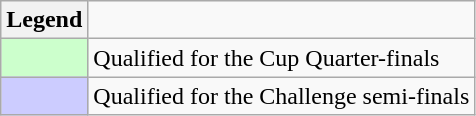<table class="wikitable">
<tr>
<th>Legend</th>
</tr>
<tr>
<td bgcolor="ccffcc"></td>
<td>Qualified for the Cup Quarter-finals</td>
</tr>
<tr>
<td bgcolor="ccccff"></td>
<td>Qualified for the Challenge semi-finals</td>
</tr>
</table>
